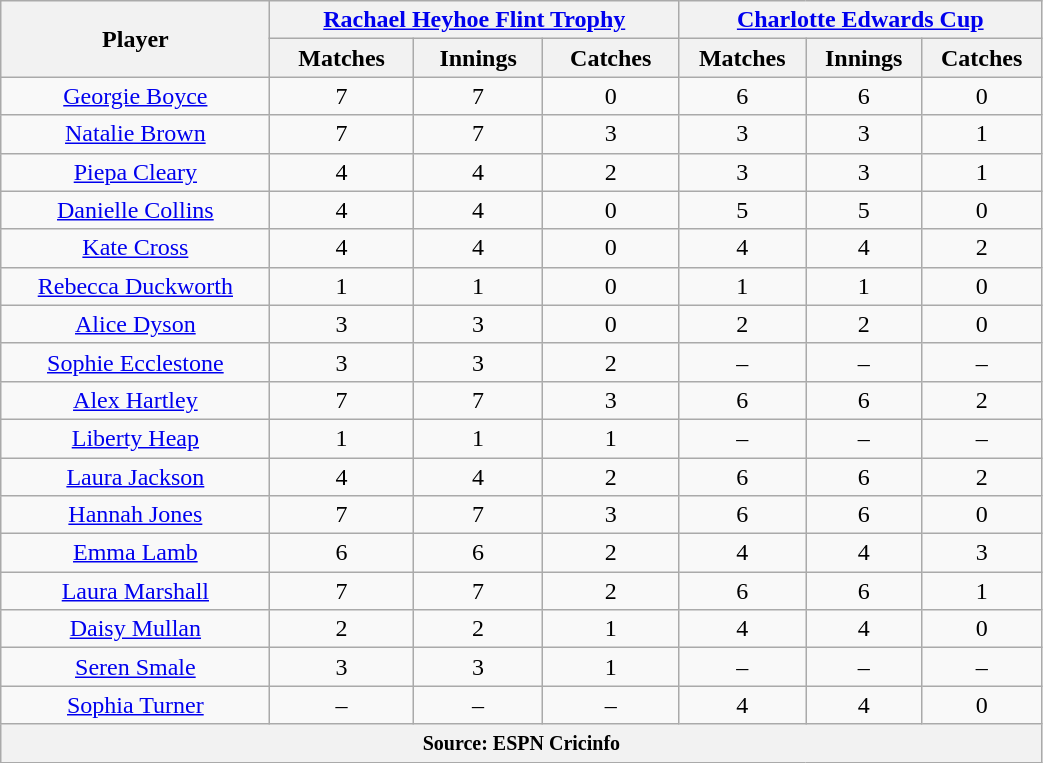<table class="wikitable" style="text-align:center; width:55%;">
<tr>
<th rowspan=2>Player</th>
<th colspan=3><a href='#'>Rachael Heyhoe Flint Trophy</a></th>
<th colspan=3><a href='#'>Charlotte Edwards Cup</a></th>
</tr>
<tr>
<th>Matches</th>
<th>Innings</th>
<th>Catches</th>
<th>Matches</th>
<th>Innings</th>
<th>Catches</th>
</tr>
<tr>
<td><a href='#'>Georgie Boyce</a></td>
<td>7</td>
<td>7</td>
<td>0</td>
<td>6</td>
<td>6</td>
<td>0</td>
</tr>
<tr>
<td><a href='#'>Natalie Brown</a></td>
<td>7</td>
<td>7</td>
<td>3</td>
<td>3</td>
<td>3</td>
<td>1</td>
</tr>
<tr>
<td><a href='#'>Piepa Cleary</a></td>
<td>4</td>
<td>4</td>
<td>2</td>
<td>3</td>
<td>3</td>
<td>1</td>
</tr>
<tr>
<td><a href='#'>Danielle Collins</a></td>
<td>4</td>
<td>4</td>
<td>0</td>
<td>5</td>
<td>5</td>
<td>0</td>
</tr>
<tr>
<td><a href='#'>Kate Cross</a></td>
<td>4</td>
<td>4</td>
<td>0</td>
<td>4</td>
<td>4</td>
<td>2</td>
</tr>
<tr>
<td><a href='#'>Rebecca Duckworth</a></td>
<td>1</td>
<td>1</td>
<td>0</td>
<td>1</td>
<td>1</td>
<td>0</td>
</tr>
<tr>
<td><a href='#'>Alice Dyson</a></td>
<td>3</td>
<td>3</td>
<td>0</td>
<td>2</td>
<td>2</td>
<td>0</td>
</tr>
<tr>
<td><a href='#'>Sophie Ecclestone</a></td>
<td>3</td>
<td>3</td>
<td>2</td>
<td>–</td>
<td>–</td>
<td>–</td>
</tr>
<tr>
<td><a href='#'>Alex Hartley</a></td>
<td>7</td>
<td>7</td>
<td>3</td>
<td>6</td>
<td>6</td>
<td>2</td>
</tr>
<tr>
<td><a href='#'>Liberty Heap</a></td>
<td>1</td>
<td>1</td>
<td>1</td>
<td>–</td>
<td>–</td>
<td>–</td>
</tr>
<tr>
<td><a href='#'>Laura Jackson</a></td>
<td>4</td>
<td>4</td>
<td>2</td>
<td>6</td>
<td>6</td>
<td>2</td>
</tr>
<tr>
<td><a href='#'>Hannah Jones</a></td>
<td>7</td>
<td>7</td>
<td>3</td>
<td>6</td>
<td>6</td>
<td>0</td>
</tr>
<tr>
<td><a href='#'>Emma Lamb</a></td>
<td>6</td>
<td>6</td>
<td>2</td>
<td>4</td>
<td>4</td>
<td>3</td>
</tr>
<tr>
<td><a href='#'>Laura Marshall</a></td>
<td>7</td>
<td>7</td>
<td>2</td>
<td>6</td>
<td>6</td>
<td>1</td>
</tr>
<tr>
<td><a href='#'>Daisy Mullan</a></td>
<td>2</td>
<td>2</td>
<td>1</td>
<td>4</td>
<td>4</td>
<td>0</td>
</tr>
<tr>
<td><a href='#'>Seren Smale</a></td>
<td>3</td>
<td>3</td>
<td>1</td>
<td>–</td>
<td>–</td>
<td>–</td>
</tr>
<tr>
<td><a href='#'>Sophia Turner</a></td>
<td>–</td>
<td>–</td>
<td>–</td>
<td>4</td>
<td>4</td>
<td>0</td>
</tr>
<tr>
<th colspan="7"><small>Source: ESPN Cricinfo</small></th>
</tr>
</table>
